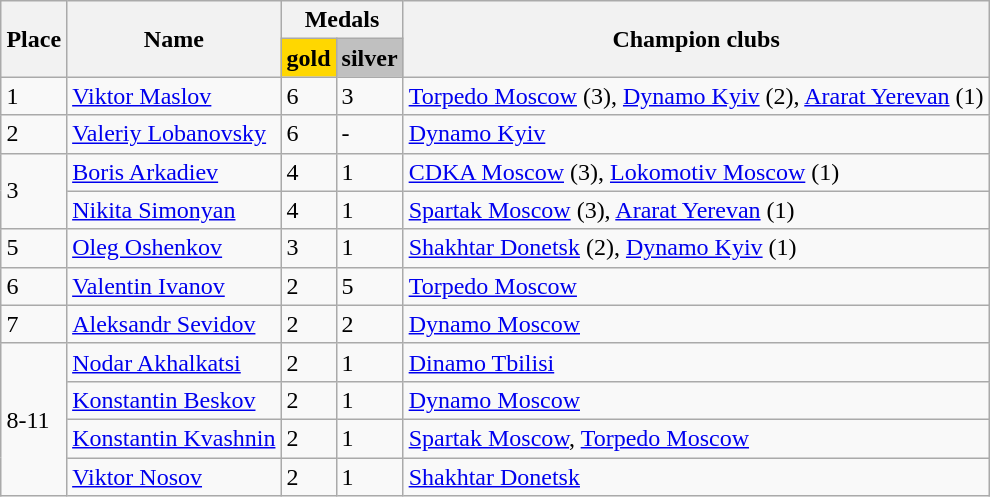<table style="margin:auto;"  class="wikitable">
<tr>
<th rowspan=2>Place</th>
<th rowspan=2>Name</th>
<th colspan=2>Medals</th>
<th rowspan=2>Champion clubs</th>
</tr>
<tr>
<td style="background:gold;"><strong>gold</strong></td>
<td style="background:silver;"><strong>silver</strong></td>
</tr>
<tr>
<td>1</td>
<td><a href='#'>Viktor Maslov</a></td>
<td>6</td>
<td>3</td>
<td><a href='#'>Torpedo Moscow</a> (3), <a href='#'>Dynamo Kyiv</a> (2), <a href='#'>Ararat Yerevan</a> (1)</td>
</tr>
<tr>
<td>2</td>
<td><a href='#'>Valeriy Lobanovsky</a></td>
<td>6</td>
<td>-</td>
<td><a href='#'>Dynamo Kyiv</a></td>
</tr>
<tr>
<td rowspan=2>3</td>
<td><a href='#'>Boris Arkadiev</a></td>
<td>4</td>
<td>1</td>
<td><a href='#'>CDKA Moscow</a> (3), <a href='#'>Lokomotiv Moscow</a> (1)</td>
</tr>
<tr>
<td><a href='#'>Nikita Simonyan</a></td>
<td>4</td>
<td>1</td>
<td><a href='#'>Spartak Moscow</a> (3), <a href='#'>Ararat Yerevan</a> (1)</td>
</tr>
<tr>
<td>5</td>
<td><a href='#'>Oleg Oshenkov</a></td>
<td>3</td>
<td>1</td>
<td><a href='#'>Shakhtar Donetsk</a> (2), <a href='#'>Dynamo Kyiv</a> (1)</td>
</tr>
<tr>
<td>6</td>
<td><a href='#'>Valentin Ivanov</a></td>
<td>2</td>
<td>5</td>
<td><a href='#'>Torpedo Moscow</a></td>
</tr>
<tr>
<td>7</td>
<td><a href='#'>Aleksandr Sevidov</a></td>
<td>2</td>
<td>2</td>
<td><a href='#'>Dynamo Moscow</a></td>
</tr>
<tr>
<td rowspan="4">8-11</td>
<td><a href='#'>Nodar Akhalkatsi</a></td>
<td>2</td>
<td>1</td>
<td><a href='#'>Dinamo Tbilisi</a></td>
</tr>
<tr>
<td><a href='#'>Konstantin Beskov</a></td>
<td>2</td>
<td>1</td>
<td><a href='#'>Dynamo Moscow</a></td>
</tr>
<tr>
<td><a href='#'>Konstantin Kvashnin</a></td>
<td>2</td>
<td>1</td>
<td><a href='#'>Spartak Moscow</a>, <a href='#'>Torpedo Moscow</a></td>
</tr>
<tr>
<td><a href='#'>Viktor Nosov</a></td>
<td>2</td>
<td>1</td>
<td><a href='#'>Shakhtar Donetsk</a></td>
</tr>
</table>
